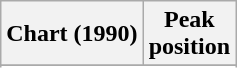<table class="wikitable sortable">
<tr>
<th>Chart (1990)</th>
<th>Peak<br>position</th>
</tr>
<tr>
</tr>
<tr>
</tr>
</table>
